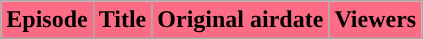<table class="wikitable plainrowheaders">
<tr>
<th scope="col" style="background:#FC6C85;">Episode</th>
<th scope="col" style="background:#FC6C85;">Title</th>
<th scope="col" style="background:#FC6C85;">Original airdate</th>
<th scope="col" style="background:#FC6C85;">Viewers<br></th>
</tr>
</table>
